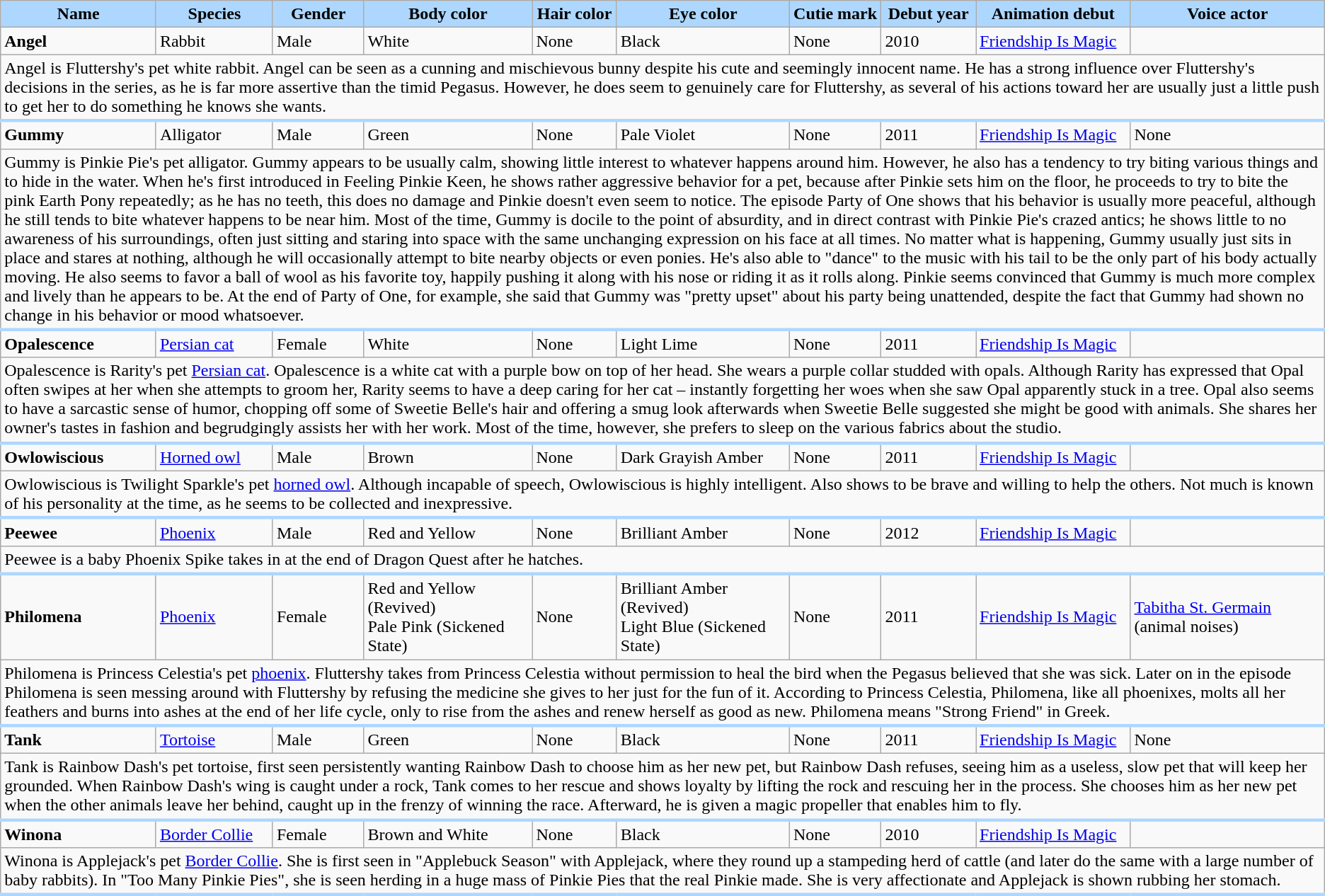<table class="wikitable mw-collapsible mw-collapsed sortable" style= cellpadding="10" "background: #ADD7FF;">
<tr>
<th style="background:#ADD7FF;">Name</th>
<th style="background:#ADD7FF;">Species</th>
<th style="background:#ADD7FF;">Gender</th>
<th style="background:#ADD7FF;">Body color</th>
<th style="background:#ADD7FF;">Hair color</th>
<th style="background:#ADD7FF;">Eye color</th>
<th style="background:#ADD7FF;">Cutie mark</th>
<th style="background:#ADD7FF;">Debut year</th>
<th style="background:#ADD7FF;">Animation debut</th>
<th style="background:#ADD7FF;">Voice actor</th>
</tr>
<tr>
<td><strong>Angel</strong></td>
<td>Rabbit</td>
<td>Male</td>
<td>White</td>
<td>None</td>
<td>Black</td>
<td>None</td>
<td>2010</td>
<td><a href='#'>Friendship Is Magic</a></td>
<td></td>
</tr>
<tr>
<td style="border-bottom: 3px solid #ADD7FF;" colspan="14">Angel is Fluttershy's pet white rabbit. Angel can be seen as a cunning and mischievous bunny despite his cute and seemingly innocent name. He has a strong influence over Fluttershy's decisions in the series, as he is far more assertive than the timid Pegasus. However, he does seem to genuinely care for Fluttershy, as several of his actions toward her are usually just a little push to get her to do something he knows she wants.</td>
</tr>
<tr>
<td><strong>Gummy</strong></td>
<td>Alligator</td>
<td>Male</td>
<td>Green</td>
<td>None</td>
<td>Pale Violet</td>
<td>None</td>
<td>2011</td>
<td><a href='#'>Friendship Is Magic</a></td>
<td>None</td>
</tr>
<tr>
<td style="border-bottom: 3px solid #ADD7FF;" colspan="14">Gummy is Pinkie Pie's pet alligator. Gummy appears to be usually calm, showing little interest to whatever happens around him. However, he also has a tendency to try biting various things and to hide in the water. When he's first introduced in Feeling Pinkie Keen, he shows rather aggressive behavior for a pet, because after Pinkie sets him on the floor, he proceeds to try to bite the pink Earth Pony repeatedly; as he has no teeth, this does no damage and Pinkie doesn't even seem to notice. The episode Party of One shows that his behavior is usually more peaceful, although he still tends to bite whatever happens to be near him. Most of the time, Gummy is docile to the point of absurdity, and in direct contrast with Pinkie Pie's crazed antics; he shows little to no awareness of his surroundings, often just sitting and staring into space with the same unchanging expression on his face at all times. No matter what is happening, Gummy usually just sits in place and stares at nothing, although he will occasionally attempt to bite nearby objects or even ponies. He's also able to "dance" to the music with his tail to be the only part of his body actually moving. He also seems to favor a ball of wool as his favorite toy, happily pushing it along with his nose or riding it as it rolls along. Pinkie seems convinced that Gummy is much more complex and lively than he appears to be. At the end of Party of One, for example, she said that Gummy was "pretty upset" about his party being unattended, despite the fact that Gummy had shown no change in his behavior or mood whatsoever.</td>
</tr>
<tr>
<td><strong>Opalescence</strong></td>
<td><a href='#'>Persian cat</a></td>
<td>Female</td>
<td>White</td>
<td>None</td>
<td>Light Lime</td>
<td>None</td>
<td>2011</td>
<td><a href='#'>Friendship Is Magic</a></td>
<td></td>
</tr>
<tr>
<td style="border-bottom: 3px solid #ADD7FF;" colspan="14">Opalescence is Rarity's pet <a href='#'>Persian cat</a>. Opalescence is a white cat with a purple bow on top of her head. She wears a purple collar studded with opals. Although Rarity has expressed that Opal often swipes at her when she attempts to groom her, Rarity seems to have a deep caring for her cat – instantly forgetting her woes when she saw Opal apparently stuck in a tree. Opal also seems to have a sarcastic sense of humor, chopping off some of Sweetie Belle's hair and offering a smug look afterwards when Sweetie Belle suggested she might be good with animals. She shares her owner's tastes in fashion and begrudgingly assists her with her work. Most of the time, however, she prefers to sleep on the various fabrics about the studio.</td>
</tr>
<tr>
<td><strong>Owlowiscious</strong></td>
<td><a href='#'>Horned owl</a></td>
<td>Male</td>
<td>Brown</td>
<td>None</td>
<td>Dark Grayish Amber</td>
<td>None</td>
<td>2011</td>
<td><a href='#'>Friendship Is Magic</a></td>
<td></td>
</tr>
<tr>
<td style="border-bottom: 3px solid #ADD7FF;" colspan="14">Owlowiscious is Twilight Sparkle's pet <a href='#'>horned owl</a>. Although incapable of speech, Owlowiscious is highly intelligent. Also shows to be brave and willing to help the others. Not much is known of his personality at the time, as he seems to be collected and inexpressive.</td>
</tr>
<tr>
<td><strong>Peewee</strong></td>
<td><a href='#'>Phoenix</a></td>
<td>Male</td>
<td>Red and Yellow</td>
<td>None</td>
<td>Brilliant Amber</td>
<td>None</td>
<td>2012</td>
<td><a href='#'>Friendship Is Magic</a></td>
<td></td>
</tr>
<tr>
<td style="border-bottom: 3px solid #ADD7FF;" colspan="12">Peewee is a baby Phoenix Spike takes in at the end of Dragon Quest after he hatches.</td>
</tr>
<tr>
<td><strong>Philomena</strong></td>
<td><a href='#'>Phoenix</a></td>
<td>Female</td>
<td>Red and Yellow (Revived)<br>Pale Pink (Sickened State)</td>
<td>None</td>
<td>Brilliant Amber (Revived)<br>Light Blue (Sickened State)</td>
<td>None</td>
<td>2011</td>
<td><a href='#'>Friendship Is Magic</a></td>
<td><a href='#'>Tabitha St. Germain</a> (animal noises)</td>
</tr>
<tr>
<td style="border-bottom: 3px solid #ADD7FF;" colspan="14">Philomena is Princess Celestia's pet <a href='#'>phoenix</a>. Fluttershy takes from Princess Celestia without permission to heal the bird when the Pegasus believed that she was sick. Later on in the episode Philomena is seen messing around with Fluttershy by refusing the medicine she gives to her just for the fun of it. According to Princess Celestia, Philomena, like all phoenixes, molts all her feathers and burns into ashes at the end of her life cycle, only to rise from the ashes and renew herself as good as new. Philomena means "Strong Friend" in Greek.</td>
</tr>
<tr>
<td><strong>Tank</strong></td>
<td><a href='#'>Tortoise</a></td>
<td>Male</td>
<td>Green</td>
<td>None</td>
<td>Black</td>
<td>None</td>
<td>2011</td>
<td><a href='#'>Friendship Is Magic</a></td>
<td>None</td>
</tr>
<tr>
<td style="border-bottom: 3px solid #ADD7FF;" colspan="14">Tank is Rainbow Dash's pet tortoise, first seen persistently wanting Rainbow Dash to choose him as her new pet, but Rainbow Dash refuses, seeing him as a useless, slow pet that will keep her grounded. When Rainbow Dash's wing is caught under a rock, Tank comes to her rescue and shows loyalty by lifting the rock and rescuing her in the process. She chooses him as her new pet when the other animals leave her behind, caught up in the frenzy of winning the race. Afterward, he is given a magic propeller that enables him to fly.</td>
</tr>
<tr>
<td><strong>Winona</strong></td>
<td><a href='#'>Border Collie</a></td>
<td>Female</td>
<td>Brown and White</td>
<td>None</td>
<td>Black</td>
<td>None</td>
<td>2010</td>
<td><a href='#'>Friendship Is Magic</a></td>
<td></td>
</tr>
<tr>
<td style="border-bottom: 3px solid #ADD7FF;" colspan="14">Winona is Applejack's pet <a href='#'>Border Collie</a>. She is first seen in "Applebuck Season" with Applejack, where they round up a stampeding herd of cattle (and later do the same with a large number of baby rabbits). In "Too Many Pinkie Pies", she is seen herding in a huge mass of Pinkie Pies that the real Pinkie made. She is very affectionate and Applejack is shown rubbing her stomach.</td>
</tr>
</table>
